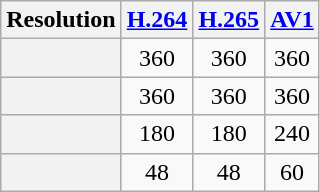<table class="wikitable" style="text-align: center;">
<tr>
<th>Resolution</th>
<th><a href='#'>H.264</a></th>
<th><a href='#'>H.265</a></th>
<th><a href='#'>AV1</a></th>
</tr>
<tr>
<th style="text-align: left;"></th>
<td>360</td>
<td>360</td>
<td>360</td>
</tr>
<tr>
<th style="text-align: left;"></th>
<td>360</td>
<td>360</td>
<td>360</td>
</tr>
<tr>
<th style="text-align: left;"></th>
<td>180</td>
<td>180</td>
<td>240</td>
</tr>
<tr>
<th style="text-align: left;"></th>
<td>48</td>
<td>48</td>
<td>60</td>
</tr>
</table>
